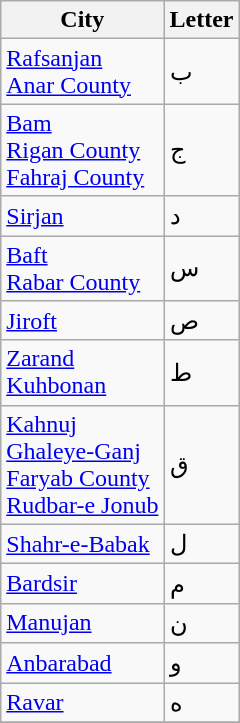<table class="wikitable" border="1">
<tr>
<th>City</th>
<th>Letter</th>
</tr>
<tr>
<td><a href='#'>Rafsanjan</a><br><a href='#'>Anar County</a></td>
<td>ب</td>
</tr>
<tr>
<td><a href='#'>Bam</a><br><a href='#'>Rigan County</a><br><a href='#'>Fahraj County</a></td>
<td>ج</td>
</tr>
<tr>
<td><a href='#'>Sirjan</a></td>
<td>د</td>
</tr>
<tr>
<td><a href='#'>Baft</a><br><a href='#'>Rabar County</a></td>
<td>س</td>
</tr>
<tr>
<td><a href='#'>Jiroft</a></td>
<td>ص</td>
</tr>
<tr>
<td><a href='#'>Zarand</a><br><a href='#'>Kuhbonan</a></td>
<td>ط</td>
</tr>
<tr>
<td><a href='#'>Kahnuj</a><br><a href='#'>Ghaleye-Ganj</a><br><a href='#'>Faryab County</a><br><a href='#'>Rudbar-e Jonub</a></td>
<td>ق</td>
</tr>
<tr>
<td><a href='#'>Shahr-e-Babak</a></td>
<td>ل</td>
</tr>
<tr>
<td><a href='#'>Bardsir</a></td>
<td>م</td>
</tr>
<tr>
<td><a href='#'>Manujan</a></td>
<td>ن</td>
</tr>
<tr>
<td><a href='#'>Anbarabad</a></td>
<td>و</td>
</tr>
<tr>
<td><a href='#'>Ravar</a></td>
<td>ه</td>
</tr>
<tr>
</tr>
</table>
